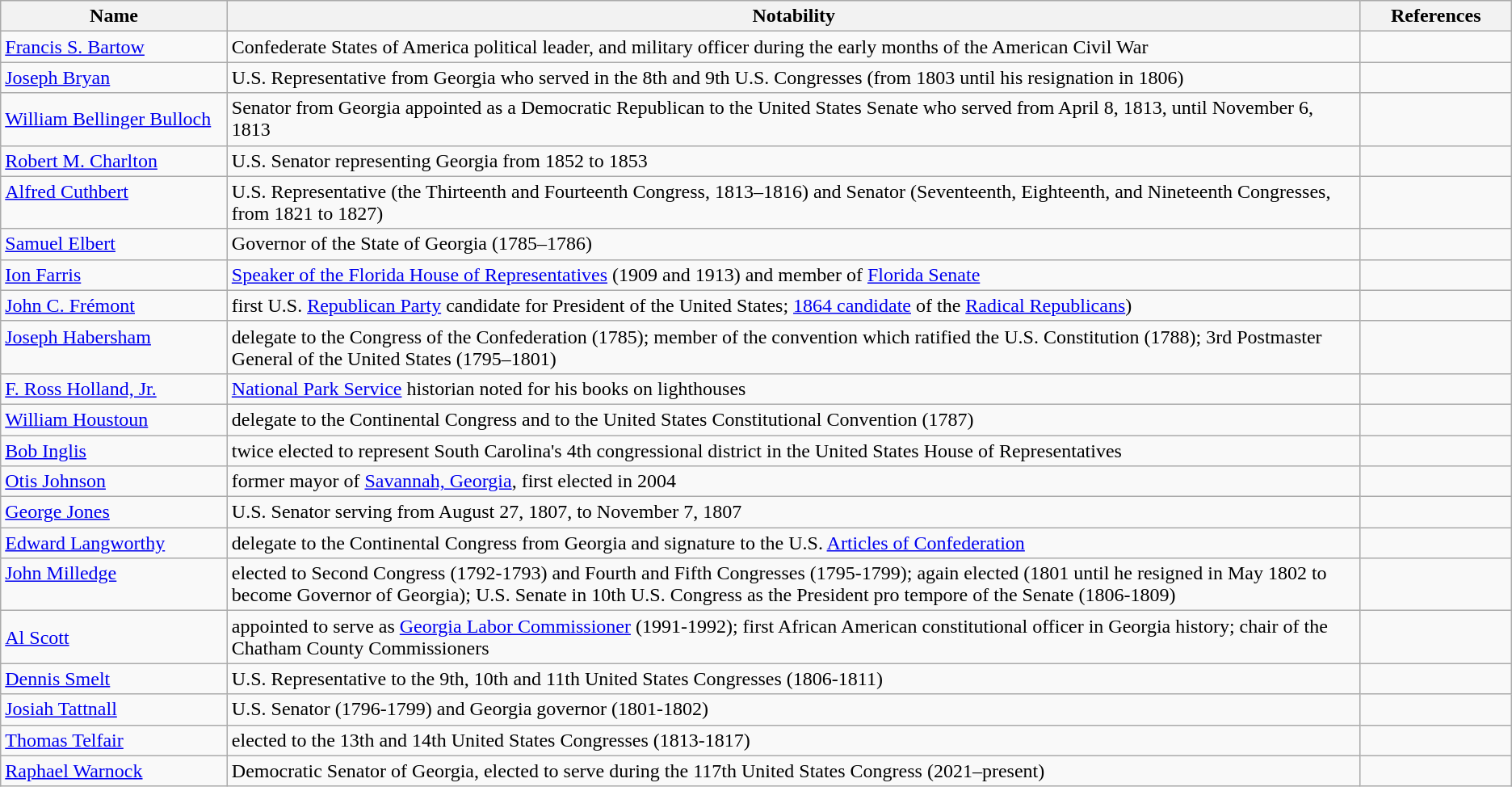<table class="wikitable sortable">
<tr>
<th style="width:15%;">Name</th>
<th style="width:75%;">Notability</th>
<th style="width:10%;" class="unsortable">References</th>
</tr>
<tr>
<td><a href='#'>Francis S. Bartow</a></td>
<td>Confederate States of America political leader, and military officer during the early months of the American Civil War</td>
<td></td>
</tr>
<tr>
<td><a href='#'>Joseph Bryan</a></td>
<td>U.S. Representative from Georgia who served in the 8th and 9th U.S. Congresses (from 1803 until his resignation in 1806)</td>
<td></td>
</tr>
<tr>
<td><a href='#'>William Bellinger Bulloch</a></td>
<td>Senator from Georgia appointed as a Democratic Republican to the United States Senate who served from April 8, 1813, until November 6, 1813</td>
<td></td>
</tr>
<tr>
<td><a href='#'>Robert M. Charlton</a></td>
<td>U.S. Senator representing Georgia from 1852 to 1853</td>
<td></td>
</tr>
<tr valign="top">
<td><a href='#'>Alfred Cuthbert</a></td>
<td>U.S. Representative (the Thirteenth and Fourteenth Congress, 1813–1816) and Senator (Seventeenth, Eighteenth, and Nineteenth Congresses, from 1821 to 1827)</td>
<td></td>
</tr>
<tr>
<td><a href='#'>Samuel Elbert</a></td>
<td>Governor of the State of Georgia (1785–1786)</td>
<td></td>
</tr>
<tr>
<td><a href='#'>Ion Farris</a></td>
<td><a href='#'>Speaker of the Florida House of Representatives</a> (1909 and 1913) and member of <a href='#'>Florida Senate</a></td>
<td></td>
</tr>
<tr>
<td><a href='#'>John C. Frémont</a></td>
<td>first U.S. <a href='#'>Republican Party</a> candidate for President of the United States; <a href='#'>1864 candidate</a> of the <a href='#'>Radical Republicans</a>)</td>
<td></td>
</tr>
<tr valign="top">
<td><a href='#'>Joseph Habersham</a></td>
<td>delegate to the Congress of the Confederation (1785); member of the convention which ratified the U.S. Constitution (1788); 3rd Postmaster General of the United States (1795–1801)</td>
<td></td>
</tr>
<tr>
<td><a href='#'>F. Ross Holland, Jr.</a></td>
<td><a href='#'>National Park Service</a> historian noted for his books on lighthouses</td>
<td></td>
</tr>
<tr>
<td><a href='#'>William Houstoun</a></td>
<td>delegate to the Continental Congress and to the United States Constitutional Convention (1787)</td>
<td></td>
</tr>
<tr>
<td><a href='#'>Bob Inglis</a></td>
<td>twice elected to represent South Carolina's 4th congressional district in the United States House of Representatives</td>
<td></td>
</tr>
<tr>
<td><a href='#'>Otis Johnson</a></td>
<td>former mayor of <a href='#'>Savannah, Georgia</a>, first elected in 2004</td>
<td></td>
</tr>
<tr>
<td><a href='#'>George Jones</a></td>
<td>U.S. Senator serving from August 27, 1807, to November 7, 1807</td>
<td></td>
</tr>
<tr>
<td><a href='#'>Edward Langworthy</a></td>
<td>delegate to the Continental Congress from Georgia and signature to the U.S. <a href='#'>Articles of Confederation</a></td>
<td></td>
</tr>
<tr valign="top">
<td><a href='#'>John Milledge</a></td>
<td>elected to Second Congress (1792-1793) and Fourth and Fifth Congresses (1795-1799); again elected (1801 until he resigned in May 1802 to become Governor of Georgia); U.S. Senate in 10th U.S. Congress as the President pro tempore of the Senate (1806-1809)</td>
<td></td>
</tr>
<tr>
<td><a href='#'>Al Scott</a></td>
<td>appointed to serve as <a href='#'>Georgia Labor Commissioner</a> (1991-1992); first African American constitutional officer in Georgia history; chair of the Chatham County Commissioners</td>
<td></td>
</tr>
<tr>
<td><a href='#'>Dennis Smelt</a></td>
<td>U.S. Representative to the 9th, 10th and 11th United States Congresses (1806-1811)</td>
<td></td>
</tr>
<tr>
<td><a href='#'>Josiah Tattnall</a></td>
<td>U.S. Senator (1796-1799) and Georgia governor (1801-1802)</td>
<td></td>
</tr>
<tr>
<td><a href='#'>Thomas Telfair</a></td>
<td>elected to the 13th and 14th United States Congresses (1813-1817)</td>
<td></td>
</tr>
<tr>
<td><a href='#'>Raphael Warnock</a></td>
<td>Democratic Senator of Georgia, elected to serve during the 117th United States Congress (2021–present)</td>
<td></td>
</tr>
</table>
